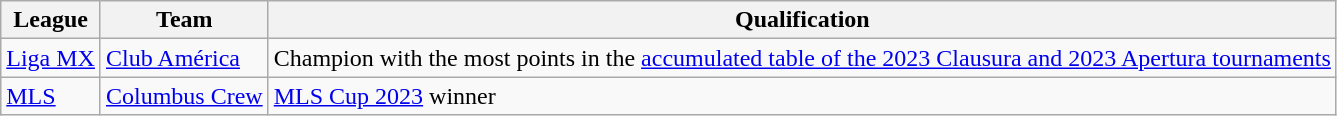<table class="wikitable">
<tr>
<th>League</th>
<th>Team</th>
<th>Qualification</th>
</tr>
<tr>
<td><a href='#'>Liga MX</a></td>
<td> <a href='#'>Club América</a></td>
<td>Champion with the most points in the <a href='#'>accumulated table of the 2023 Clausura and 2023 Apertura tournaments</a></td>
</tr>
<tr>
<td><a href='#'>MLS</a></td>
<td> <a href='#'>Columbus Crew</a></td>
<td><a href='#'>MLS Cup 2023</a> winner</td>
</tr>
</table>
